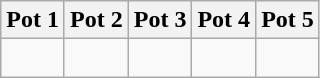<table class="wikitable">
<tr>
<th style="width: 20%;">Pot 1</th>
<th style="width: 20%;">Pot 2</th>
<th style="width: 20%;">Pot 3</th>
<th style="width: 20%;">Pot 4</th>
<th style="width: 20%;">Pot 5</th>
</tr>
<tr>
<td><br></td>
<td><br></td>
<td><br></td>
<td><br></td>
<td><br></td>
</tr>
</table>
